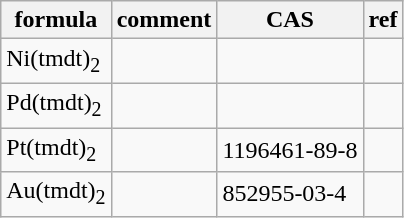<table class="wikitable">
<tr>
<th>formula</th>
<th>comment</th>
<th>CAS</th>
<th>ref</th>
</tr>
<tr>
<td>Ni(tmdt)<sub>2</sub></td>
<td></td>
<td></td>
<td></td>
</tr>
<tr>
<td>Pd(tmdt)<sub>2</sub></td>
<td></td>
<td></td>
<td></td>
</tr>
<tr>
<td>Pt(tmdt)<sub>2</sub></td>
<td></td>
<td>1196461-89-8</td>
<td></td>
</tr>
<tr>
<td>Au(tmdt)<sub>2</sub></td>
<td></td>
<td>852955-03-4</td>
<td></td>
</tr>
</table>
